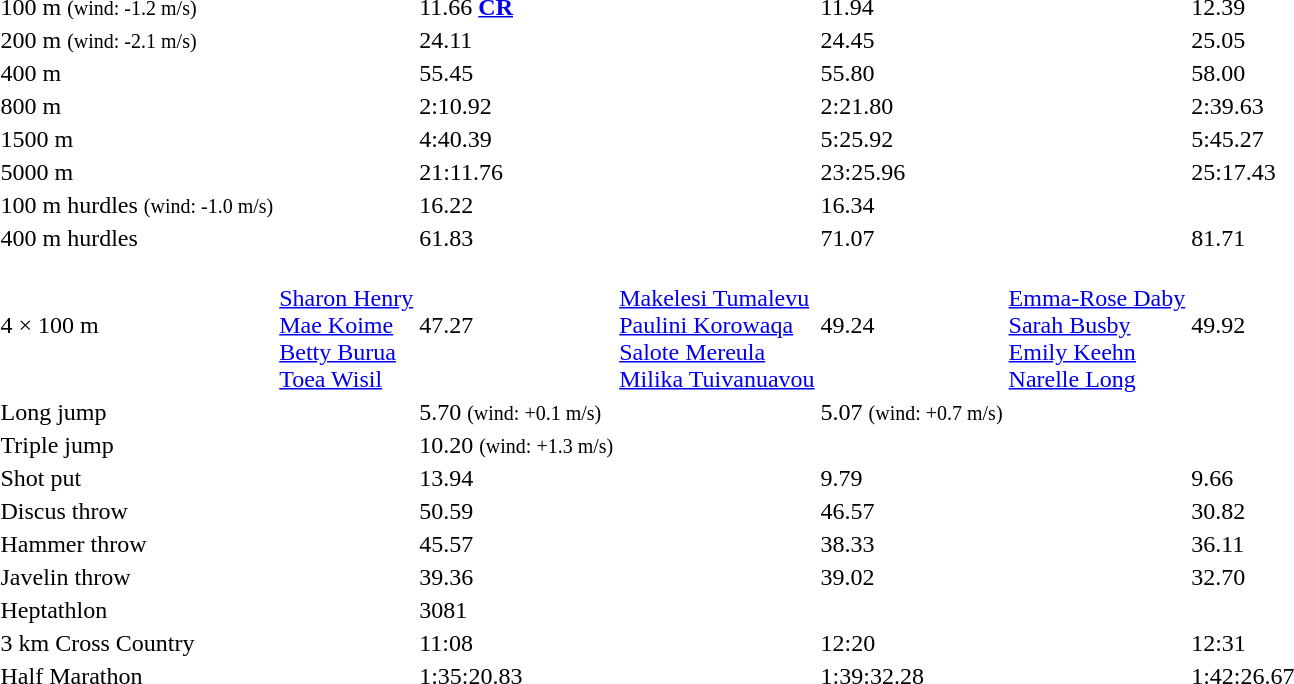<table>
<tr>
<td>100 m <small>(wind: -1.2 m/s)</small></td>
<td></td>
<td>11.66 <strong><a href='#'>CR</a></strong></td>
<td></td>
<td>11.94</td>
<td></td>
<td>12.39</td>
</tr>
<tr>
<td>200 m <small>(wind: -2.1 m/s)</small></td>
<td></td>
<td>24.11</td>
<td></td>
<td>24.45</td>
<td></td>
<td>25.05</td>
</tr>
<tr>
<td>400 m</td>
<td></td>
<td>55.45</td>
<td></td>
<td>55.80</td>
<td></td>
<td>58.00</td>
</tr>
<tr>
<td>800 m</td>
<td></td>
<td>2:10.92</td>
<td></td>
<td>2:21.80</td>
<td></td>
<td>2:39.63</td>
</tr>
<tr>
<td>1500 m</td>
<td></td>
<td>4:40.39</td>
<td></td>
<td>5:25.92</td>
<td></td>
<td>5:45.27</td>
</tr>
<tr>
<td>5000 m</td>
<td></td>
<td>21:11.76</td>
<td></td>
<td>23:25.96</td>
<td></td>
<td>25:17.43</td>
</tr>
<tr>
<td>100 m hurdles <small>(wind: -1.0 m/s)</small></td>
<td></td>
<td>16.22</td>
<td></td>
<td>16.34</td>
<td></td>
<td></td>
</tr>
<tr>
<td>400 m hurdles</td>
<td></td>
<td>61.83</td>
<td></td>
<td>71.07</td>
<td></td>
<td>81.71</td>
</tr>
<tr>
<td>4 × 100 m</td>
<td> <br> <a href='#'>Sharon Henry</a> <br> <a href='#'>Mae Koime</a> <br> <a href='#'>Betty Burua</a> <br> <a href='#'>Toea Wisil</a></td>
<td>47.27</td>
<td> <br> <a href='#'>Makelesi Tumalevu</a> <br> <a href='#'>Paulini Korowaqa</a> <br> <a href='#'>Salote Mereula</a> <br> <a href='#'>Milika Tuivanuavou</a></td>
<td>49.24</td>
<td> <br> <a href='#'>Emma-Rose Daby</a> <br> <a href='#'>Sarah Busby</a> <br> <a href='#'>Emily Keehn</a> <br> <a href='#'>Narelle Long</a></td>
<td>49.92</td>
</tr>
<tr>
<td>Long jump</td>
<td></td>
<td>5.70 <small>(wind: +0.1 m/s)</small></td>
<td></td>
<td>5.07 <small>(wind: +0.7 m/s)</small></td>
<td></td>
<td></td>
</tr>
<tr>
<td>Triple jump</td>
<td></td>
<td>10.20 <small>(wind: +1.3 m/s)</small></td>
<td></td>
<td></td>
<td></td>
<td></td>
</tr>
<tr>
<td>Shot put</td>
<td></td>
<td>13.94</td>
<td></td>
<td>9.79</td>
<td></td>
<td>9.66</td>
</tr>
<tr>
<td>Discus throw</td>
<td></td>
<td>50.59</td>
<td></td>
<td>46.57</td>
<td></td>
<td>30.82</td>
</tr>
<tr>
<td>Hammer throw</td>
<td></td>
<td>45.57</td>
<td></td>
<td>38.33</td>
<td></td>
<td>36.11</td>
</tr>
<tr>
<td>Javelin throw</td>
<td></td>
<td>39.36</td>
<td></td>
<td>39.02</td>
<td></td>
<td>32.70</td>
</tr>
<tr>
<td>Heptathlon</td>
<td></td>
<td>3081</td>
<td></td>
<td></td>
<td></td>
<td></td>
</tr>
<tr>
<td>3 km Cross Country</td>
<td></td>
<td>11:08</td>
<td></td>
<td>12:20</td>
<td></td>
<td>12:31</td>
</tr>
<tr>
<td>Half Marathon</td>
<td></td>
<td>1:35:20.83</td>
<td></td>
<td>1:39:32.28</td>
<td></td>
<td>1:42:26.67</td>
</tr>
</table>
